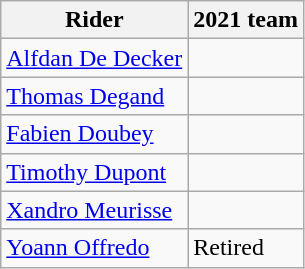<table class="wikitable">
<tr>
<th>Rider</th>
<th>2021 team</th>
</tr>
<tr>
<td><a href='#'>Alfdan De Decker</a></td>
<td></td>
</tr>
<tr>
<td><a href='#'>Thomas Degand</a></td>
<td></td>
</tr>
<tr>
<td><a href='#'>Fabien Doubey</a></td>
<td></td>
</tr>
<tr>
<td><a href='#'>Timothy Dupont</a></td>
<td></td>
</tr>
<tr>
<td><a href='#'>Xandro Meurisse</a></td>
<td></td>
</tr>
<tr>
<td><a href='#'>Yoann Offredo</a></td>
<td>Retired</td>
</tr>
</table>
